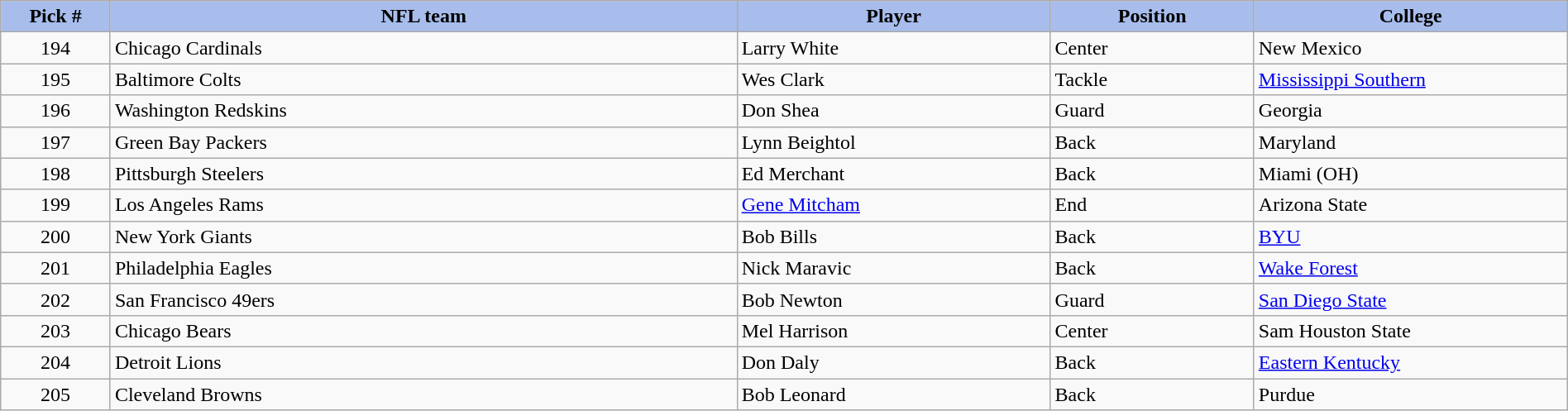<table class="wikitable sortable sortable" style="width: 100%">
<tr>
<th style="background:#A8BDEC;" width=7%>Pick #</th>
<th width=40% style="background:#A8BDEC;">NFL team</th>
<th width=20% style="background:#A8BDEC;">Player</th>
<th width=13% style="background:#A8BDEC;">Position</th>
<th style="background:#A8BDEC;">College</th>
</tr>
<tr>
<td align=center>194</td>
<td>Chicago Cardinals</td>
<td>Larry White</td>
<td>Center</td>
<td>New Mexico</td>
</tr>
<tr>
<td align=center>195</td>
<td>Baltimore Colts</td>
<td>Wes Clark</td>
<td>Tackle</td>
<td><a href='#'>Mississippi Southern</a></td>
</tr>
<tr>
<td align=center>196</td>
<td>Washington Redskins</td>
<td>Don Shea</td>
<td>Guard</td>
<td>Georgia</td>
</tr>
<tr>
<td align=center>197</td>
<td>Green Bay Packers</td>
<td>Lynn Beightol</td>
<td>Back</td>
<td>Maryland</td>
</tr>
<tr>
<td align=center>198</td>
<td>Pittsburgh Steelers</td>
<td>Ed Merchant</td>
<td>Back</td>
<td>Miami (OH)</td>
</tr>
<tr>
<td align=center>199</td>
<td>Los Angeles Rams</td>
<td><a href='#'>Gene Mitcham</a></td>
<td>End</td>
<td>Arizona State</td>
</tr>
<tr>
<td align=center>200</td>
<td>New York Giants</td>
<td>Bob Bills</td>
<td>Back</td>
<td><a href='#'>BYU</a></td>
</tr>
<tr>
<td align=center>201</td>
<td>Philadelphia Eagles</td>
<td>Nick Maravic</td>
<td>Back</td>
<td><a href='#'>Wake Forest</a></td>
</tr>
<tr>
<td align=center>202</td>
<td>San Francisco 49ers</td>
<td>Bob Newton</td>
<td>Guard</td>
<td><a href='#'>San Diego State</a></td>
</tr>
<tr>
<td align=center>203</td>
<td>Chicago Bears</td>
<td>Mel Harrison</td>
<td>Center</td>
<td>Sam Houston State</td>
</tr>
<tr>
<td align=center>204</td>
<td>Detroit Lions</td>
<td>Don Daly</td>
<td>Back</td>
<td><a href='#'>Eastern Kentucky</a></td>
</tr>
<tr>
<td align=center>205</td>
<td>Cleveland Browns</td>
<td>Bob Leonard</td>
<td>Back</td>
<td>Purdue</td>
</tr>
</table>
